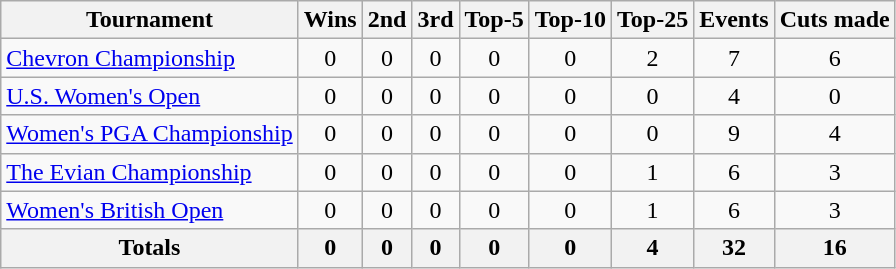<table class=wikitable style=text-align:center>
<tr>
<th>Tournament</th>
<th>Wins</th>
<th>2nd</th>
<th>3rd</th>
<th>Top-5</th>
<th>Top-10</th>
<th>Top-25</th>
<th>Events</th>
<th>Cuts made</th>
</tr>
<tr>
<td align=left><a href='#'>Chevron Championship</a></td>
<td>0</td>
<td>0</td>
<td>0</td>
<td>0</td>
<td>0</td>
<td>2</td>
<td>7</td>
<td>6</td>
</tr>
<tr>
<td align=left><a href='#'>U.S. Women's Open</a></td>
<td>0</td>
<td>0</td>
<td>0</td>
<td>0</td>
<td>0</td>
<td>0</td>
<td>4</td>
<td>0</td>
</tr>
<tr>
<td align=left><a href='#'>Women's PGA Championship</a></td>
<td>0</td>
<td>0</td>
<td>0</td>
<td>0</td>
<td>0</td>
<td>0</td>
<td>9</td>
<td>4</td>
</tr>
<tr>
<td align=left><a href='#'>The Evian Championship</a></td>
<td>0</td>
<td>0</td>
<td>0</td>
<td>0</td>
<td>0</td>
<td>1</td>
<td>6</td>
<td>3</td>
</tr>
<tr>
<td align=left><a href='#'>Women's British Open</a></td>
<td>0</td>
<td>0</td>
<td>0</td>
<td>0</td>
<td>0</td>
<td>1</td>
<td>6</td>
<td>3</td>
</tr>
<tr>
<th>Totals</th>
<th>0</th>
<th>0</th>
<th>0</th>
<th>0</th>
<th>0</th>
<th>4</th>
<th>32</th>
<th>16</th>
</tr>
</table>
